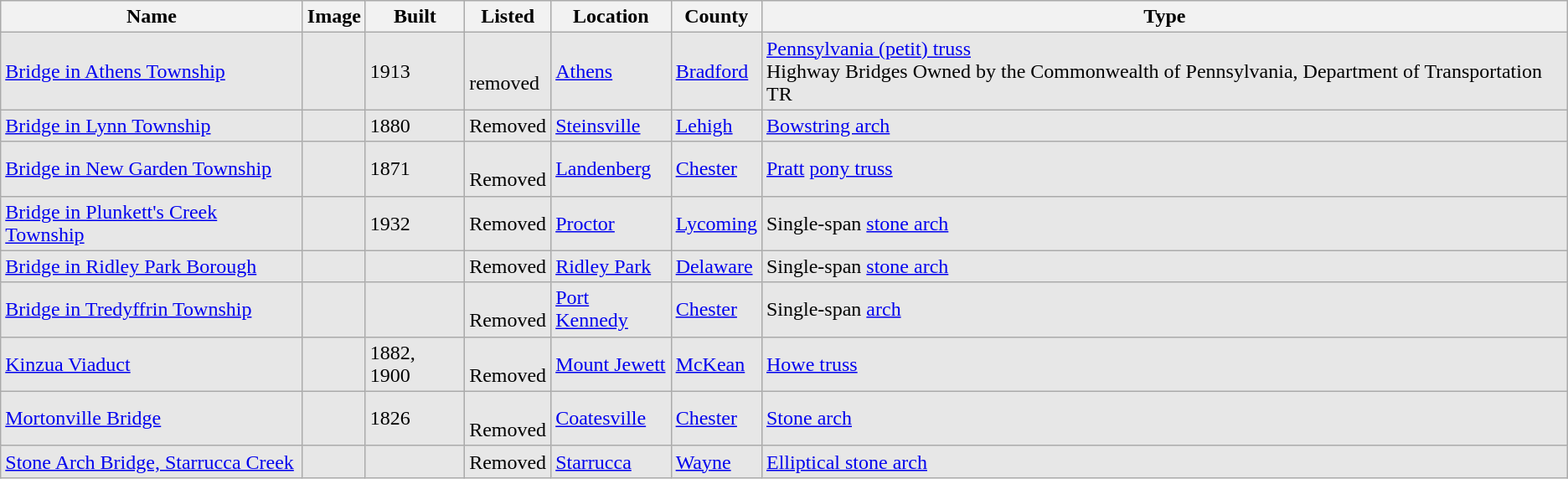<table class="wikitable sortable">
<tr>
<th>Name</th>
<th>Image</th>
<th>Built</th>
<th>Listed</th>
<th>Location</th>
<th>County</th>
<th>Type</th>
</tr>
<tr bgcolor=e7e7e7>
<td><a href='#'>Bridge in Athens Township</a></td>
<td></td>
<td>1913</td>
<td><br> removed </td>
<td><a href='#'>Athens</a><br><small></small></td>
<td><a href='#'>Bradford</a></td>
<td><a href='#'>Pennsylvania (petit) truss</a><br>Highway Bridges Owned by the Commonwealth of Pennsylvania, Department of Transportation TR </td>
</tr>
<tr bgcolor=e7e7e7>
<td><a href='#'>Bridge in Lynn Township</a></td>
<td></td>
<td>1880</td>
<td>Removed </td>
<td><a href='#'>Steinsville</a></td>
<td><a href='#'>Lehigh</a></td>
<td><a href='#'>Bowstring arch</a></td>
</tr>
<tr bgcolor=e7e7e7>
<td><a href='#'>Bridge in New Garden Township</a></td>
<td></td>
<td>1871</td>
<td><br>Removed </td>
<td><a href='#'>Landenberg</a><br><small></small></td>
<td><a href='#'>Chester</a></td>
<td><a href='#'>Pratt</a> <a href='#'>pony truss</a></td>
</tr>
<tr bgcolor=e7e7e7>
<td><a href='#'>Bridge in Plunkett's Creek Township</a></td>
<td></td>
<td>1932</td>
<td>Removed </td>
<td><a href='#'>Proctor</a></td>
<td><a href='#'>Lycoming</a></td>
<td>Single-span <a href='#'>stone arch</a></td>
</tr>
<tr bgcolor=e7e7e7>
<td><a href='#'>Bridge in Ridley Park Borough</a></td>
<td></td>
<td></td>
<td>Removed </td>
<td><a href='#'>Ridley Park</a></td>
<td><a href='#'>Delaware</a></td>
<td>Single-span <a href='#'>stone arch</a></td>
</tr>
<tr bgcolor=e7e7e7>
<td><a href='#'>Bridge in Tredyffrin Township</a></td>
<td></td>
<td></td>
<td><br>Removed </td>
<td><a href='#'>Port Kennedy</a><br><small></small></td>
<td><a href='#'>Chester</a></td>
<td>Single-span <a href='#'>arch</a></td>
</tr>
<tr bgcolor=e7e7e7>
<td><a href='#'>Kinzua Viaduct</a></td>
<td></td>
<td>1882, 1900</td>
<td><br>Removed </td>
<td><a href='#'>Mount Jewett</a></td>
<td><a href='#'>McKean</a></td>
<td><a href='#'>Howe truss</a></td>
</tr>
<tr bgcolor=e7e7e7>
<td><a href='#'>Mortonville Bridge</a></td>
<td></td>
<td>1826</td>
<td><br>Removed </td>
<td><a href='#'>Coatesville</a><br><small></small></td>
<td><a href='#'>Chester</a></td>
<td><a href='#'>Stone arch</a></td>
</tr>
<tr bgcolor=e7e7e7>
<td><a href='#'>Stone Arch Bridge, Starrucca Creek</a></td>
<td></td>
<td></td>
<td>Removed </td>
<td><a href='#'>Starrucca</a></td>
<td><a href='#'>Wayne</a></td>
<td><a href='#'>Elliptical stone arch</a></td>
</tr>
</table>
